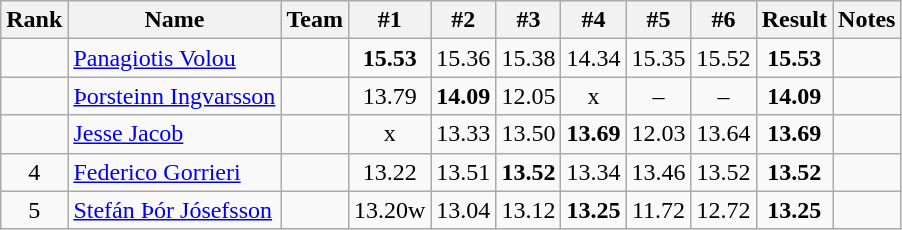<table class="wikitable sortable" style="text-align:center">
<tr>
<th>Rank</th>
<th>Name</th>
<th>Team</th>
<th>#1</th>
<th>#2</th>
<th>#3</th>
<th>#4</th>
<th>#5</th>
<th>#6</th>
<th>Result</th>
<th>Notes</th>
</tr>
<tr>
<td></td>
<td align="left"><a href='#'>Panagiotis Volou</a></td>
<td align=left></td>
<td><strong>15.53</strong></td>
<td>15.36</td>
<td>15.38</td>
<td>14.34</td>
<td>15.35</td>
<td>15.52</td>
<td><strong>15.53</strong></td>
<td></td>
</tr>
<tr>
<td></td>
<td align="left"><a href='#'>Þorsteinn Ingvarsson</a></td>
<td align=left></td>
<td>13.79</td>
<td><strong>14.09</strong></td>
<td>12.05</td>
<td>x</td>
<td>–</td>
<td>–</td>
<td><strong>14.09</strong></td>
<td></td>
</tr>
<tr>
<td></td>
<td align="left"><a href='#'>Jesse Jacob</a></td>
<td align=left></td>
<td>x</td>
<td>13.33</td>
<td>13.50</td>
<td><strong>13.69</strong></td>
<td>12.03</td>
<td>13.64</td>
<td><strong>13.69</strong></td>
<td></td>
</tr>
<tr>
<td>4</td>
<td align="left"><a href='#'>Federico Gorrieri</a></td>
<td align=left></td>
<td>13.22</td>
<td>13.51</td>
<td><strong>13.52</strong></td>
<td>13.34</td>
<td>13.46</td>
<td>13.52</td>
<td><strong>13.52</strong></td>
<td></td>
</tr>
<tr>
<td>5</td>
<td align="left"><a href='#'>Stefán Þór Jósefsson</a></td>
<td align=left></td>
<td>13.20w</td>
<td>13.04</td>
<td>13.12</td>
<td><strong>13.25</strong></td>
<td>11.72</td>
<td>12.72</td>
<td><strong>13.25</strong></td>
<td></td>
</tr>
</table>
